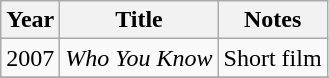<table class="wikitable sortable">
<tr>
<th>Year</th>
<th>Title</th>
<th class="unsortable">Notes</th>
</tr>
<tr>
<td>2007</td>
<td><em>Who You Know</em></td>
<td>Short film</td>
</tr>
<tr>
</tr>
<tr>
</tr>
</table>
